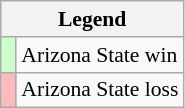<table class="wikitable" style="font-size:90%">
<tr>
<th colspan="2">Legend</th>
</tr>
<tr>
<td bgcolor="#ccffcc"> </td>
<td>Arizona State win</td>
</tr>
<tr>
<td bgcolor="#ffbbbb"> </td>
<td>Arizona State loss</td>
</tr>
</table>
